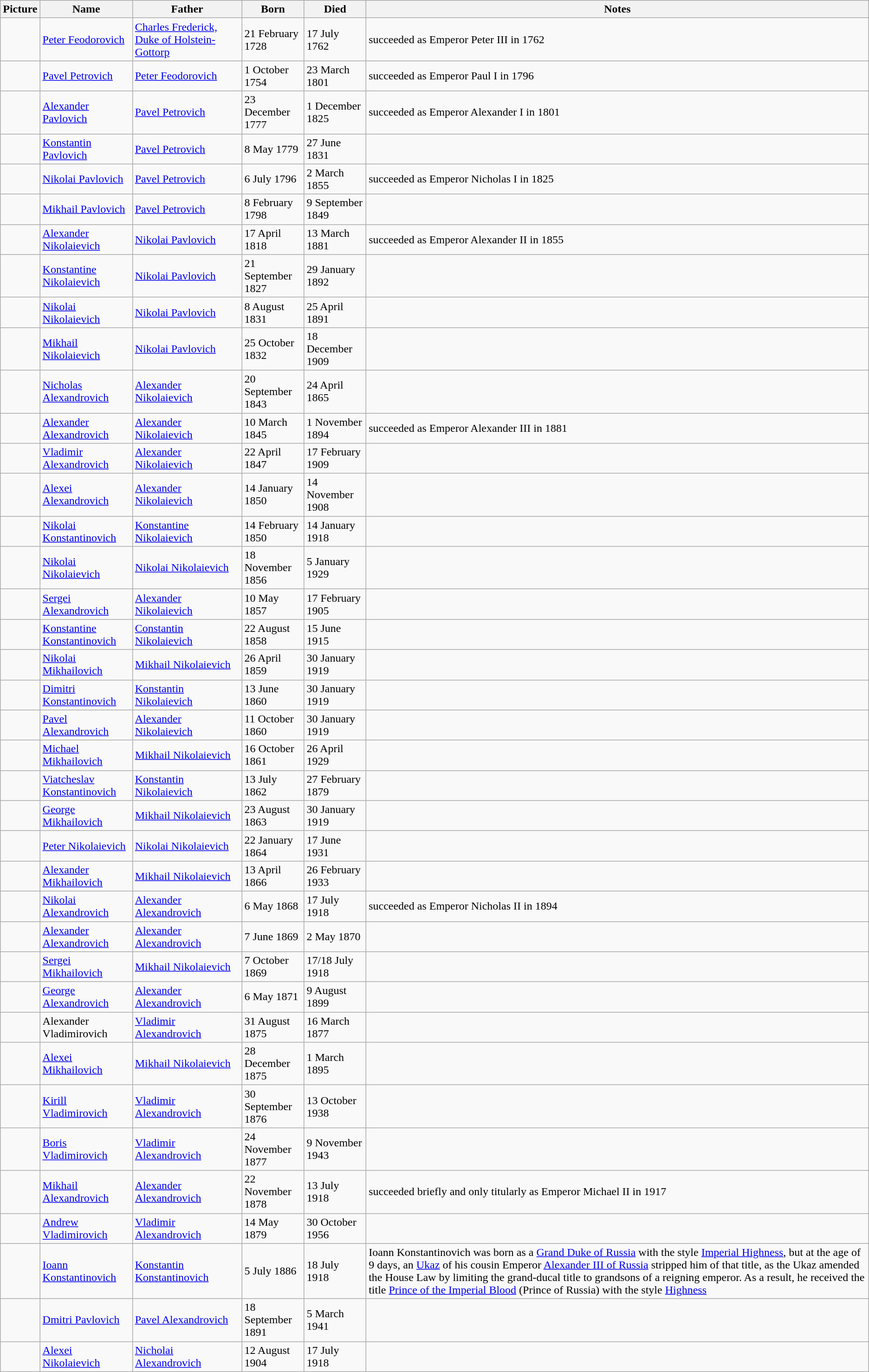<table class="sortable wikitable">
<tr>
<th>Picture</th>
<th>Name</th>
<th>Father</th>
<th>Born</th>
<th>Died</th>
<th>Notes</th>
</tr>
<tr>
<td></td>
<td><a href='#'>Peter Feodorovich</a></td>
<td><a href='#'>Charles Frederick, Duke of Holstein-Gottorp</a></td>
<td>21 February 1728</td>
<td>17 July 1762</td>
<td>succeeded as Emperor Peter III in 1762</td>
</tr>
<tr>
<td></td>
<td><a href='#'>Pavel Petrovich</a></td>
<td><a href='#'>Peter Feodorovich</a></td>
<td>1 October 1754</td>
<td>23 March 1801</td>
<td>succeeded as Emperor Paul I in 1796</td>
</tr>
<tr>
<td></td>
<td><a href='#'>Alexander Pavlovich</a></td>
<td><a href='#'>Pavel Petrovich</a></td>
<td>23 December 1777</td>
<td>1 December 1825</td>
<td>succeeded as Emperor Alexander I in 1801</td>
</tr>
<tr>
<td></td>
<td><a href='#'>Konstantin Pavlovich</a></td>
<td><a href='#'>Pavel Petrovich</a></td>
<td>8 May 1779</td>
<td>27 June 1831</td>
<td> </td>
</tr>
<tr>
<td></td>
<td><a href='#'>Nikolai Pavlovich</a></td>
<td><a href='#'>Pavel Petrovich</a></td>
<td>6 July 1796</td>
<td>2 March 1855</td>
<td>succeeded as Emperor Nicholas I in 1825</td>
</tr>
<tr>
<td></td>
<td><a href='#'>Mikhail Pavlovich</a></td>
<td><a href='#'>Pavel Petrovich</a></td>
<td>8 February 1798</td>
<td>9 September 1849</td>
<td> </td>
</tr>
<tr>
<td></td>
<td><a href='#'>Alexander Nikolaievich</a></td>
<td><a href='#'>Nikolai Pavlovich</a></td>
<td>17 April 1818</td>
<td>13 March 1881</td>
<td>succeeded as Emperor Alexander II in 1855</td>
</tr>
<tr>
<td></td>
<td><a href='#'>Konstantine Nikolaievich</a></td>
<td><a href='#'>Nikolai Pavlovich</a></td>
<td>21 September 1827</td>
<td>29 January 1892</td>
<td> </td>
</tr>
<tr>
<td></td>
<td><a href='#'>Nikolai Nikolaievich</a></td>
<td><a href='#'>Nikolai Pavlovich</a></td>
<td>8 August 1831</td>
<td>25 April 1891</td>
<td> </td>
</tr>
<tr>
<td></td>
<td><a href='#'>Mikhail Nikolaievich</a></td>
<td><a href='#'>Nikolai Pavlovich</a></td>
<td>25 October 1832</td>
<td>18 December 1909</td>
<td> </td>
</tr>
<tr>
<td></td>
<td><a href='#'>Nicholas Alexandrovich</a></td>
<td><a href='#'>Alexander Nikolaievich</a></td>
<td>20 September 1843</td>
<td>24 April 1865</td>
<td> </td>
</tr>
<tr>
<td></td>
<td><a href='#'>Alexander Alexandrovich</a></td>
<td><a href='#'>Alexander Nikolaievich</a></td>
<td>10 March 1845</td>
<td>1 November 1894</td>
<td>succeeded as Emperor Alexander III in 1881</td>
</tr>
<tr>
<td></td>
<td><a href='#'>Vladimir Alexandrovich</a></td>
<td><a href='#'>Alexander Nikolaievich</a></td>
<td>22 April 1847</td>
<td>17 February 1909</td>
<td> </td>
</tr>
<tr>
<td></td>
<td><a href='#'>Alexei Alexandrovich</a></td>
<td><a href='#'>Alexander Nikolaievich</a></td>
<td>14 January 1850</td>
<td>14 November 1908</td>
<td> </td>
</tr>
<tr>
<td></td>
<td><a href='#'>Nikolai Konstantinovich</a></td>
<td><a href='#'>Konstantine Nikolaievich</a></td>
<td>14 February 1850</td>
<td>14 January 1918</td>
<td> </td>
</tr>
<tr>
<td></td>
<td><a href='#'>Nikolai Nikolaievich</a></td>
<td><a href='#'>Nikolai Nikolaievich</a></td>
<td>18 November 1856</td>
<td>5 January 1929</td>
<td> </td>
</tr>
<tr>
<td></td>
<td><a href='#'>Sergei Alexandrovich</a></td>
<td><a href='#'>Alexander Nikolaievich</a></td>
<td>10 May 1857</td>
<td>17 February 1905</td>
<td> </td>
</tr>
<tr>
<td></td>
<td><a href='#'>Konstantine Konstantinovich</a></td>
<td><a href='#'>Constantin Nikolaievich</a></td>
<td>22 August 1858</td>
<td>15 June 1915</td>
<td> </td>
</tr>
<tr>
<td></td>
<td><a href='#'>Nikolai Mikhailovich</a></td>
<td><a href='#'>Mikhail Nikolaievich</a></td>
<td>26 April 1859</td>
<td>30 January 1919</td>
<td> </td>
</tr>
<tr>
<td></td>
<td><a href='#'>Dimitri Konstantinovich</a></td>
<td><a href='#'>Konstantin Nikolaievich</a></td>
<td>13 June 1860</td>
<td>30 January 1919</td>
<td> </td>
</tr>
<tr>
<td></td>
<td><a href='#'>Pavel Alexandrovich</a></td>
<td><a href='#'>Alexander Nikolaievich</a></td>
<td>11 October 1860</td>
<td>30 January 1919</td>
<td> </td>
</tr>
<tr>
<td></td>
<td><a href='#'>Michael Mikhailovich</a></td>
<td><a href='#'>Mikhail Nikolaievich</a></td>
<td>16 October 1861</td>
<td>26 April 1929</td>
<td> </td>
</tr>
<tr>
<td></td>
<td><a href='#'>Viatcheslav Konstantinovich</a></td>
<td><a href='#'>Konstantin Nikolaievich</a></td>
<td>13 July 1862</td>
<td>27 February 1879</td>
<td> </td>
</tr>
<tr>
<td></td>
<td><a href='#'>George Mikhailovich</a></td>
<td><a href='#'>Mikhail Nikolaievich</a></td>
<td>23 August 1863</td>
<td>30 January 1919</td>
<td> </td>
</tr>
<tr>
<td></td>
<td><a href='#'>Peter Nikolaievich</a></td>
<td><a href='#'>Nikolai Nikolaievich</a></td>
<td>22 January 1864</td>
<td>17 June 1931</td>
<td> </td>
</tr>
<tr>
<td></td>
<td><a href='#'>Alexander Mikhailovich</a></td>
<td><a href='#'>Mikhail Nikolaievich</a></td>
<td>13 April 1866</td>
<td>26 February 1933</td>
<td> </td>
</tr>
<tr>
<td></td>
<td><a href='#'>Nikolai Alexandrovich</a></td>
<td><a href='#'>Alexander Alexandrovich</a></td>
<td>6 May 1868</td>
<td>17 July 1918</td>
<td>succeeded as Emperor Nicholas II in 1894</td>
</tr>
<tr>
<td></td>
<td><a href='#'>Alexander Alexandrovich</a></td>
<td><a href='#'>Alexander Alexandrovich</a></td>
<td>7 June 1869</td>
<td>2 May 1870</td>
<td> </td>
</tr>
<tr>
<td></td>
<td><a href='#'>Sergei Mikhailovich</a></td>
<td><a href='#'>Mikhail Nikolaievich</a></td>
<td>7 October 1869</td>
<td>17/18 July 1918</td>
<td> </td>
</tr>
<tr>
<td></td>
<td><a href='#'>George Alexandrovich</a></td>
<td><a href='#'>Alexander Alexandrovich</a></td>
<td>6 May 1871</td>
<td>9 August 1899</td>
<td> </td>
</tr>
<tr>
<td></td>
<td>Alexander Vladimirovich</td>
<td><a href='#'>Vladimir Alexandrovich</a></td>
<td>31 August 1875</td>
<td>16 March 1877</td>
<td> </td>
</tr>
<tr>
<td></td>
<td><a href='#'>Alexei Mikhailovich</a></td>
<td><a href='#'>Mikhail Nikolaievich</a></td>
<td>28 December 1875</td>
<td>1 March 1895</td>
<td> </td>
</tr>
<tr>
<td></td>
<td><a href='#'>Kirill Vladimirovich</a></td>
<td><a href='#'>Vladimir Alexandrovich</a></td>
<td>30 September 1876</td>
<td>13 October 1938</td>
<td> </td>
</tr>
<tr>
<td></td>
<td><a href='#'>Boris Vladimirovich</a></td>
<td><a href='#'>Vladimir Alexandrovich</a></td>
<td>24 November 1877</td>
<td>9 November 1943</td>
<td> </td>
</tr>
<tr>
<td></td>
<td><a href='#'>Mikhail Alexandrovich</a></td>
<td><a href='#'>Alexander Alexandrovich</a></td>
<td>22 November 1878</td>
<td>13 July 1918</td>
<td>succeeded briefly and only titularly as Emperor Michael II in 1917</td>
</tr>
<tr>
<td></td>
<td><a href='#'>Andrew Vladimirovich</a></td>
<td><a href='#'>Vladimir Alexandrovich</a></td>
<td>14 May 1879</td>
<td>30 October 1956</td>
<td> </td>
</tr>
<tr>
<td></td>
<td><a href='#'>Ioann Konstantinovich</a></td>
<td><a href='#'>Konstantin Konstantinovich</a></td>
<td>5 July 1886</td>
<td>18 July 1918</td>
<td>Ioann Konstantinovich was born as a <a href='#'>Grand Duke of Russia</a> with the style <a href='#'>Imperial Highness</a>, but at the age of 9 days, an <a href='#'>Ukaz</a> of his cousin Emperor <a href='#'>Alexander III of Russia</a> stripped him of that title, as the Ukaz amended the House Law by limiting the grand-ducal title to grandsons of a reigning emperor. As a result, he received the title <a href='#'>Prince of the Imperial Blood</a> (Prince of Russia) with the style <a href='#'>Highness</a></td>
</tr>
<tr>
<td></td>
<td><a href='#'>Dmitri Pavlovich</a></td>
<td><a href='#'>Pavel Alexandrovich</a></td>
<td>18 September 1891</td>
<td>5 March 1941</td>
<td> </td>
</tr>
<tr>
<td></td>
<td><a href='#'>Alexei Nikolaievich</a></td>
<td><a href='#'>Nicholai Alexandrovich</a></td>
<td>12 August 1904</td>
<td>17 July 1918</td>
<td> </td>
</tr>
</table>
